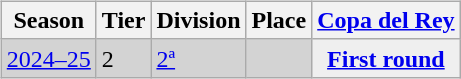<table>
<tr>
<td valign="top" width=0%><br><table class="wikitable">
<tr style="background:#f0f6fa;">
<th>Season</th>
<th>Tier</th>
<th>Division</th>
<th>Place</th>
<th><a href='#'>Copa del Rey</a></th>
</tr>
<tr>
<td style="background:#D3D3D3;"><a href='#'>2024–25</a></td>
<td style="background:#D3D3D3;">2</td>
<td style="background:#D3D3D3;"><a href='#'>2ª</a></td>
<td style="background:#D3D3D3;"></td>
<th style="background:#efefef;"><a href='#'>First round</a></th>
</tr>
</table>
</td>
</tr>
</table>
